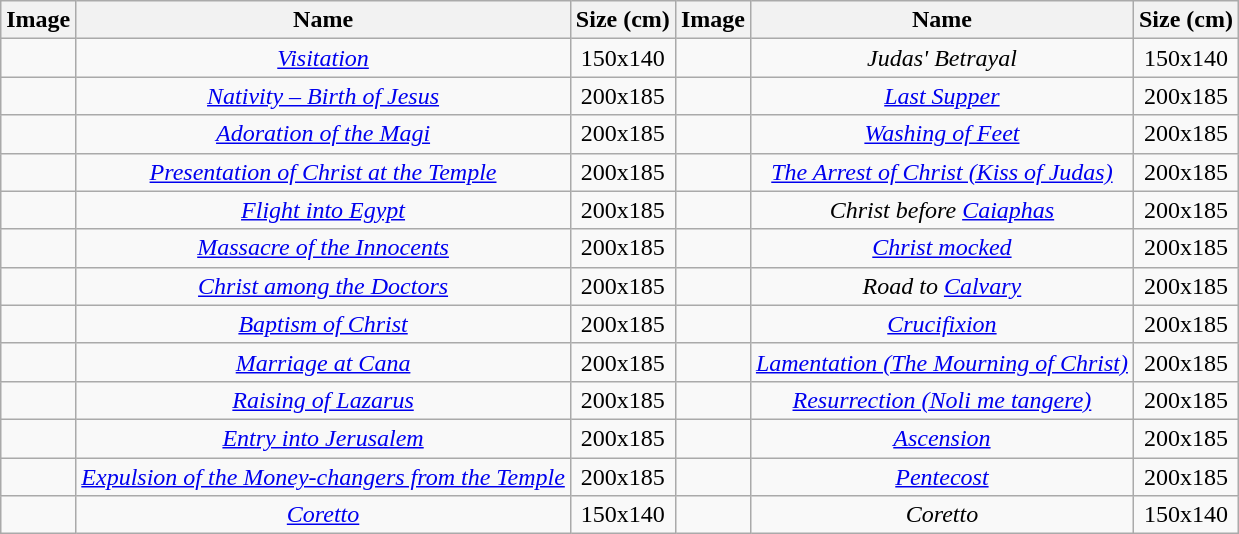<table style="text-align:center;" class="wikitable">
<tr ---->
<th>Image</th>
<th>Name</th>
<th>Size (cm)</th>
<th>Image</th>
<th>Name</th>
<th>Size (cm)</th>
</tr>
<tr>
<td></td>
<td><em><a href='#'>Visitation</a></em></td>
<td>150x140</td>
<td></td>
<td><em>Judas' Betrayal</em></td>
<td>150x140</td>
</tr>
<tr>
<td></td>
<td><em><a href='#'>Nativity – Birth of Jesus</a></em></td>
<td>200x185</td>
<td></td>
<td><em><a href='#'>Last Supper</a></em></td>
<td>200x185</td>
</tr>
<tr>
<td></td>
<td><em><a href='#'>Adoration of the Magi</a></em></td>
<td>200x185</td>
<td></td>
<td><em><a href='#'>Washing of Feet</a></em></td>
<td>200x185</td>
</tr>
<tr>
<td></td>
<td><em><a href='#'>Presentation of Christ at the Temple</a></em></td>
<td>200x185</td>
<td></td>
<td><em><a href='#'>The Arrest of Christ (Kiss of Judas)</a></em></td>
<td>200x185</td>
</tr>
<tr>
<td></td>
<td><em><a href='#'>Flight into Egypt</a></em></td>
<td>200x185</td>
<td></td>
<td><em>Christ before <a href='#'>Caiaphas</a></em></td>
<td>200x185</td>
</tr>
<tr>
<td></td>
<td><em><a href='#'>Massacre of the Innocents</a></em></td>
<td>200x185</td>
<td></td>
<td><em><a href='#'>Christ mocked</a></em></td>
<td>200x185</td>
</tr>
<tr>
<td></td>
<td><em><a href='#'>Christ among the Doctors</a></em></td>
<td>200x185</td>
<td></td>
<td><em>Road to <a href='#'>Calvary</a></em></td>
<td>200x185</td>
</tr>
<tr>
<td></td>
<td><em><a href='#'>Baptism of Christ</a></em></td>
<td>200x185</td>
<td></td>
<td><em><a href='#'>Crucifixion</a></em></td>
<td>200x185</td>
</tr>
<tr>
<td></td>
<td><em><a href='#'>Marriage at Cana</a></em></td>
<td>200x185</td>
<td></td>
<td><em><a href='#'>Lamentation (The Mourning of Christ)</a></em></td>
<td>200x185</td>
</tr>
<tr>
<td></td>
<td><em><a href='#'>Raising of Lazarus</a></em></td>
<td>200x185</td>
<td></td>
<td><em><a href='#'>Resurrection (Noli me tangere)</a></em></td>
<td>200x185</td>
</tr>
<tr>
<td></td>
<td><em><a href='#'>Entry into Jerusalem</a></em></td>
<td>200x185</td>
<td></td>
<td><em><a href='#'>Ascension</a></em></td>
<td>200x185</td>
</tr>
<tr>
<td></td>
<td><em><a href='#'>Expulsion of the Money-changers from the Temple</a></em></td>
<td>200x185</td>
<td></td>
<td><em><a href='#'>Pentecost</a></em></td>
<td>200x185</td>
</tr>
<tr>
<td></td>
<td><em><a href='#'>Coretto</a></em></td>
<td>150x140</td>
<td></td>
<td><em>Coretto</em></td>
<td>150x140</td>
</tr>
</table>
